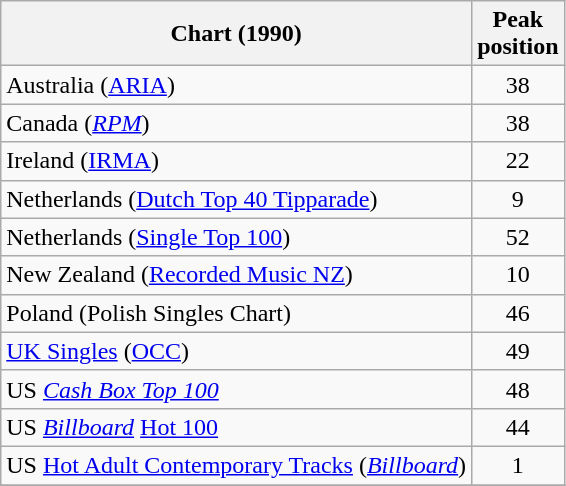<table class="wikitable">
<tr>
<th>Chart (1990)</th>
<th>Peak<br>position</th>
</tr>
<tr>
<td>Australia (<a href='#'>ARIA</a>)</td>
<td style="text-align:center;">38</td>
</tr>
<tr>
<td>Canada (<a href='#'><em>RPM</em></a>)</td>
<td style="text-align:center;">38</td>
</tr>
<tr>
<td>Ireland (<a href='#'>IRMA</a>)</td>
<td style="text-align:center;">22</td>
</tr>
<tr>
<td>Netherlands (<a href='#'>Dutch Top 40 Tipparade</a>)</td>
<td style="text-align:center;">9</td>
</tr>
<tr>
<td>Netherlands (<a href='#'>Single Top 100</a>)</td>
<td style="text-align:center;">52</td>
</tr>
<tr>
<td>New Zealand (<a href='#'>Recorded Music NZ</a>)</td>
<td style="text-align:center;">10</td>
</tr>
<tr>
<td>Poland (Polish Singles Chart)</td>
<td style="text-align:center;">46</td>
</tr>
<tr>
<td><a href='#'>UK Singles</a> (<a href='#'>OCC</a>)</td>
<td style="text-align:center;">49</td>
</tr>
<tr>
<td>US <a href='#'><em>Cash Box Top 100</em></a></td>
<td style="text-align:center;">48</td>
</tr>
<tr>
<td>US <em><a href='#'>Billboard</a></em> <a href='#'>Hot 100</a></td>
<td style="text-align:center;">44</td>
</tr>
<tr>
<td>US <a href='#'>Hot Adult Contemporary Tracks</a> (<em><a href='#'>Billboard</a></em>)</td>
<td style="text-align:center;">1</td>
</tr>
<tr>
</tr>
</table>
